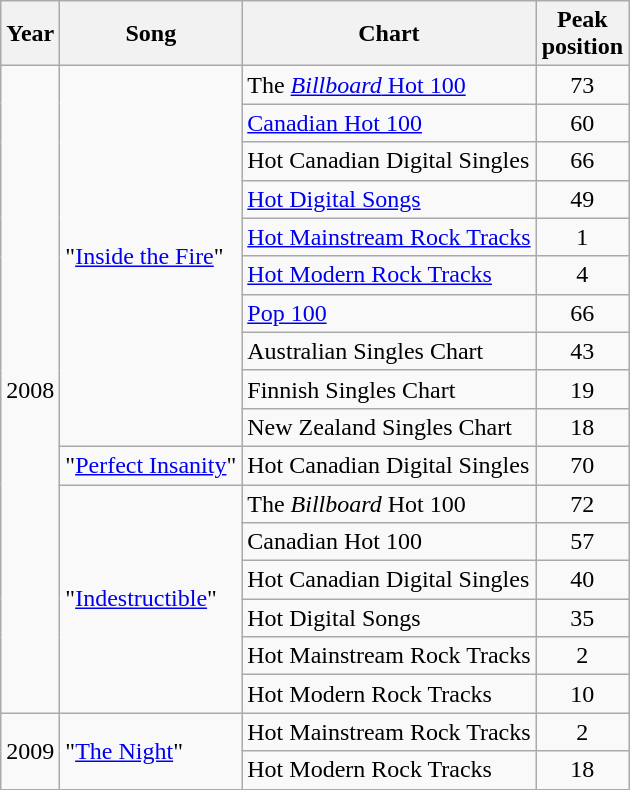<table class="wikitable">
<tr>
<th>Year</th>
<th>Song</th>
<th>Chart</th>
<th>Peak<br>position</th>
</tr>
<tr>
<td rowspan="17">2008</td>
<td rowspan="10">"<a href='#'>Inside the Fire</a>"</td>
<td>The <a href='#'><em>Billboard</em> Hot 100</a></td>
<td style="text-align:center;">73</td>
</tr>
<tr>
<td><a href='#'>Canadian Hot 100</a></td>
<td style="text-align:center;">60</td>
</tr>
<tr>
<td>Hot Canadian Digital Singles</td>
<td style="text-align:center;">66</td>
</tr>
<tr>
<td><a href='#'>Hot Digital Songs</a></td>
<td style="text-align:center;">49</td>
</tr>
<tr>
<td><a href='#'>Hot Mainstream Rock Tracks</a></td>
<td style="text-align:center;">1</td>
</tr>
<tr>
<td><a href='#'>Hot Modern Rock Tracks</a></td>
<td style="text-align:center;">4</td>
</tr>
<tr>
<td><a href='#'>Pop 100</a></td>
<td style="text-align:center;">66</td>
</tr>
<tr>
<td>Australian Singles Chart</td>
<td style="text-align:center;">43</td>
</tr>
<tr>
<td>Finnish Singles Chart</td>
<td style="text-align:center;">19</td>
</tr>
<tr>
<td>New Zealand Singles Chart</td>
<td style="text-align:center;">18</td>
</tr>
<tr>
<td>"<a href='#'>Perfect Insanity</a>"</td>
<td>Hot Canadian Digital Singles</td>
<td style="text-align:center;">70</td>
</tr>
<tr>
<td rowspan="6">"<a href='#'>Indestructible</a>"</td>
<td>The <em>Billboard</em> Hot 100</td>
<td style="text-align:center;">72</td>
</tr>
<tr>
<td>Canadian Hot 100</td>
<td style="text-align:center;">57</td>
</tr>
<tr>
<td>Hot Canadian Digital Singles</td>
<td style="text-align:center;">40</td>
</tr>
<tr>
<td>Hot Digital Songs</td>
<td style="text-align:center;">35</td>
</tr>
<tr>
<td>Hot Mainstream Rock Tracks</td>
<td style="text-align:center;">2</td>
</tr>
<tr>
<td>Hot Modern Rock Tracks</td>
<td style="text-align:center;">10</td>
</tr>
<tr>
<td rowspan="2">2009</td>
<td rowspan="2">"<a href='#'>The Night</a>"</td>
<td>Hot Mainstream Rock Tracks</td>
<td style="text-align:center;">2</td>
</tr>
<tr>
<td>Hot Modern Rock Tracks</td>
<td style="text-align:center;">18</td>
</tr>
</table>
